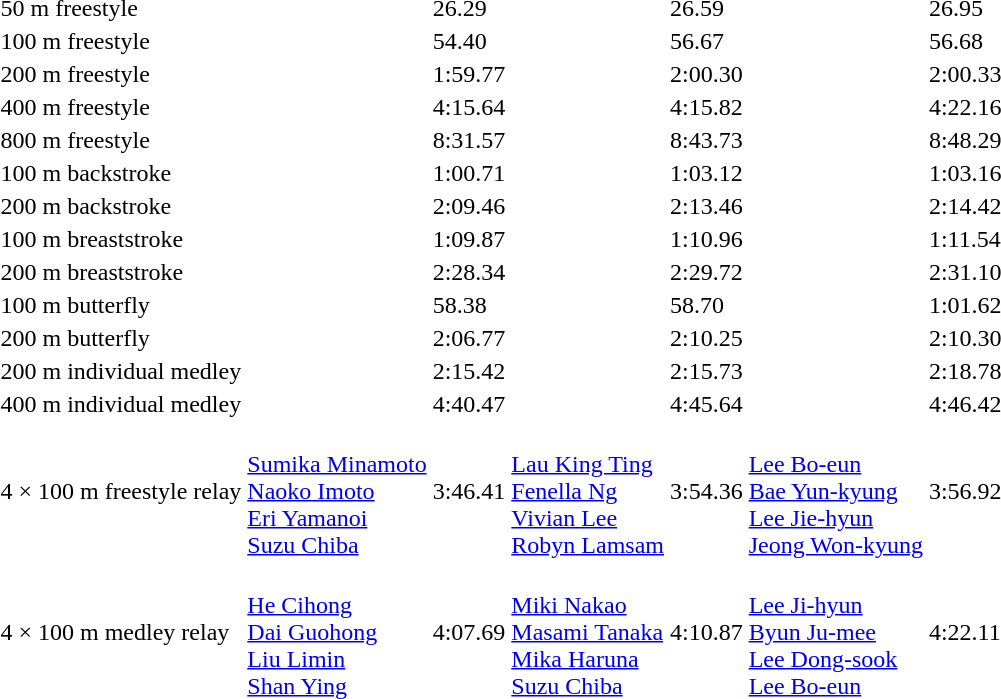<table>
<tr>
<td>50 m freestyle<br></td>
<td></td>
<td>26.29<br></td>
<td></td>
<td>26.59</td>
<td></td>
<td>26.95</td>
</tr>
<tr>
<td>100 m freestyle<br></td>
<td></td>
<td>54.40<br></td>
<td></td>
<td>56.67</td>
<td></td>
<td>56.68</td>
</tr>
<tr>
<td>200 m freestyle<br></td>
<td></td>
<td>1:59.77<br></td>
<td></td>
<td>2:00.30</td>
<td></td>
<td>2:00.33</td>
</tr>
<tr>
<td>400 m freestyle<br></td>
<td></td>
<td>4:15.64</td>
<td></td>
<td>4:15.82</td>
<td></td>
<td>4:22.16</td>
</tr>
<tr>
<td>800 m freestyle<br></td>
<td></td>
<td>8:31.57<br></td>
<td></td>
<td>8:43.73</td>
<td></td>
<td>8:48.29</td>
</tr>
<tr>
<td>100 m backstroke<br></td>
<td></td>
<td>1:00.71<br></td>
<td></td>
<td>1:03.12</td>
<td></td>
<td>1:03.16</td>
</tr>
<tr>
<td>200 m backstroke<br></td>
<td></td>
<td>2:09.46<br></td>
<td></td>
<td>2:13.46</td>
<td></td>
<td>2:14.42</td>
</tr>
<tr>
<td>100 m breaststroke<br></td>
<td></td>
<td>1:09.87<br></td>
<td></td>
<td>1:10.96</td>
<td></td>
<td>1:11.54</td>
</tr>
<tr>
<td>200 m breaststroke<br></td>
<td></td>
<td>2:28.34<br></td>
<td></td>
<td>2:29.72</td>
<td></td>
<td>2:31.10</td>
</tr>
<tr>
<td>100 m butterfly<br></td>
<td></td>
<td>58.38<br></td>
<td></td>
<td>58.70</td>
<td></td>
<td>1:01.62</td>
</tr>
<tr>
<td>200 m butterfly<br></td>
<td></td>
<td>2:06.77<br></td>
<td></td>
<td>2:10.25</td>
<td></td>
<td>2:10.30</td>
</tr>
<tr>
<td>200 m individual medley<br></td>
<td></td>
<td>2:15.42</td>
<td></td>
<td>2:15.73</td>
<td></td>
<td>2:18.78</td>
</tr>
<tr>
<td>400 m individual medley<br></td>
<td></td>
<td>4:40.47</td>
<td></td>
<td>4:45.64</td>
<td></td>
<td>4:46.42</td>
</tr>
<tr>
<td>4 × 100 m freestyle relay<br></td>
<td><br><a href='#'>Sumika Minamoto</a><br><a href='#'>Naoko Imoto</a><br><a href='#'>Eri Yamanoi</a><br><a href='#'>Suzu Chiba</a></td>
<td>3:46.41</td>
<td><br><a href='#'>Lau King Ting</a><br><a href='#'>Fenella Ng</a><br><a href='#'>Vivian Lee</a><br><a href='#'>Robyn Lamsam</a></td>
<td>3:54.36</td>
<td><br><a href='#'>Lee Bo-eun</a><br><a href='#'>Bae Yun-kyung</a><br><a href='#'>Lee Jie-hyun</a><br><a href='#'>Jeong Won-kyung</a></td>
<td>3:56.92</td>
</tr>
<tr>
<td>4 × 100 m medley relay<br></td>
<td><br><a href='#'>He Cihong</a><br><a href='#'>Dai Guohong</a><br><a href='#'>Liu Limin</a><br><a href='#'>Shan Ying</a></td>
<td>4:07.69<br></td>
<td><br><a href='#'>Miki Nakao</a><br><a href='#'>Masami Tanaka</a><br><a href='#'>Mika Haruna</a><br><a href='#'>Suzu Chiba</a></td>
<td>4:10.87</td>
<td><br><a href='#'>Lee Ji-hyun</a><br><a href='#'>Byun Ju-mee</a><br><a href='#'>Lee Dong-sook</a><br><a href='#'>Lee Bo-eun</a></td>
<td>4:22.11</td>
</tr>
</table>
